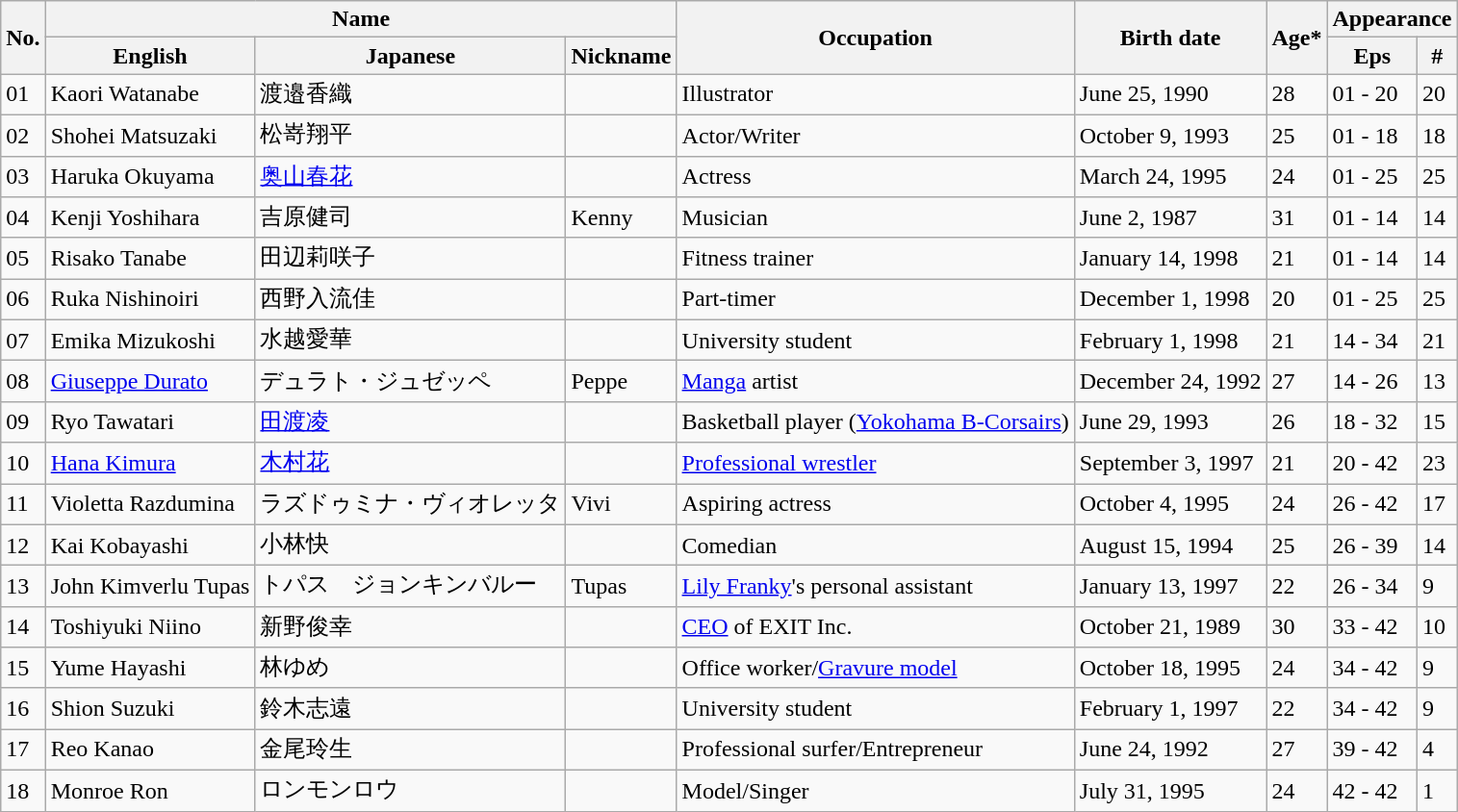<table class="wikitable sortable">
<tr>
<th rowspan="2">No.</th>
<th colspan="3">Name</th>
<th rowspan="2">Occupation</th>
<th rowspan="2">Birth date</th>
<th rowspan="2">Age*</th>
<th colspan="2">Appearance</th>
</tr>
<tr>
<th>English</th>
<th>Japanese</th>
<th>Nickname</th>
<th>Eps</th>
<th>#</th>
</tr>
<tr>
<td>01</td>
<td>Kaori Watanabe</td>
<td>渡邉香織</td>
<td></td>
<td>Illustrator</td>
<td>June 25, 1990</td>
<td>28</td>
<td>01 - 20</td>
<td>20</td>
</tr>
<tr>
<td>02</td>
<td>Shohei Matsuzaki</td>
<td>松嵜翔平</td>
<td></td>
<td>Actor/Writer</td>
<td>October 9, 1993</td>
<td>25</td>
<td>01 - 18</td>
<td>18</td>
</tr>
<tr>
<td>03</td>
<td>Haruka Okuyama</td>
<td><a href='#'>奥山春花</a></td>
<td></td>
<td>Actress</td>
<td>March 24, 1995</td>
<td>24</td>
<td>01 - 25</td>
<td>25</td>
</tr>
<tr>
<td>04</td>
<td>Kenji Yoshihara</td>
<td>吉原健司</td>
<td>Kenny</td>
<td>Musician</td>
<td>June 2, 1987</td>
<td>31</td>
<td>01 - 14</td>
<td>14</td>
</tr>
<tr>
<td>05</td>
<td>Risako Tanabe</td>
<td>田辺莉咲子</td>
<td></td>
<td>Fitness trainer</td>
<td>January 14, 1998</td>
<td>21</td>
<td>01 - 14</td>
<td>14</td>
</tr>
<tr>
<td>06</td>
<td>Ruka Nishinoiri</td>
<td>西野入流佳</td>
<td></td>
<td>Part-timer</td>
<td>December 1, 1998</td>
<td>20</td>
<td>01 - 25</td>
<td>25</td>
</tr>
<tr>
<td>07</td>
<td>Emika Mizukoshi</td>
<td>水越愛華</td>
<td></td>
<td>University student</td>
<td>February 1, 1998</td>
<td>21</td>
<td>14 - 34</td>
<td>21</td>
</tr>
<tr>
<td>08</td>
<td><a href='#'>Giuseppe Durato</a></td>
<td>デュラト・ジュゼッペ</td>
<td>Peppe</td>
<td><a href='#'>Manga</a> artist</td>
<td>December 24, 1992</td>
<td>27</td>
<td>14 - 26</td>
<td>13</td>
</tr>
<tr>
<td>09</td>
<td>Ryo Tawatari</td>
<td><a href='#'>田渡凌</a></td>
<td></td>
<td>Basketball player (<a href='#'>Yokohama B-Corsairs</a>)</td>
<td>June 29, 1993</td>
<td>26</td>
<td>18 - 32</td>
<td>15</td>
</tr>
<tr>
<td>10</td>
<td><a href='#'>Hana Kimura</a></td>
<td><a href='#'>木村花</a></td>
<td></td>
<td><a href='#'>Professional wrestler</a></td>
<td>September 3, 1997</td>
<td>21</td>
<td>20 - 42</td>
<td>23</td>
</tr>
<tr>
<td>11</td>
<td>Violetta Razdumina</td>
<td>ラズドゥミナ・ヴィオレッタ</td>
<td>Vivi</td>
<td>Aspiring actress</td>
<td>October 4, 1995</td>
<td>24</td>
<td>26 - 42</td>
<td>17</td>
</tr>
<tr>
<td>12</td>
<td>Kai Kobayashi</td>
<td>小林快</td>
<td></td>
<td>Comedian</td>
<td>August 15, 1994</td>
<td>25</td>
<td>26 - 39</td>
<td>14</td>
</tr>
<tr>
<td>13</td>
<td>John Kimverlu Tupas</td>
<td>トパス　ジョンキンバルー</td>
<td>Tupas</td>
<td><a href='#'>Lily Franky</a>'s personal assistant</td>
<td>January 13, 1997</td>
<td>22</td>
<td>26 - 34</td>
<td>9</td>
</tr>
<tr>
<td>14</td>
<td>Toshiyuki Niino</td>
<td>新野俊幸</td>
<td></td>
<td><a href='#'>CEO</a> of EXIT Inc.</td>
<td>October 21, 1989</td>
<td>30</td>
<td>33 - 42</td>
<td>10</td>
</tr>
<tr>
<td>15</td>
<td>Yume Hayashi</td>
<td>林ゆめ</td>
<td></td>
<td>Office worker/<a href='#'>Gravure model</a></td>
<td>October 18, 1995</td>
<td>24</td>
<td>34 - 42</td>
<td>9</td>
</tr>
<tr>
<td>16</td>
<td>Shion Suzuki</td>
<td>鈴木志遠</td>
<td></td>
<td>University student</td>
<td>February 1, 1997</td>
<td>22</td>
<td>34 - 42</td>
<td>9</td>
</tr>
<tr>
<td>17</td>
<td>Reo Kanao</td>
<td>金尾玲生</td>
<td></td>
<td>Professional surfer/Entrepreneur</td>
<td>June 24, 1992</td>
<td>27</td>
<td>39 - 42</td>
<td>4</td>
</tr>
<tr>
<td>18</td>
<td>Monroe Ron</td>
<td>ロンモンロウ</td>
<td></td>
<td>Model/Singer</td>
<td>July 31, 1995</td>
<td>24</td>
<td>42 - 42</td>
<td>1</td>
</tr>
</table>
